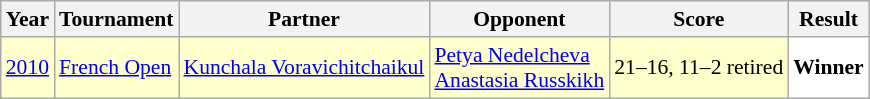<table class="sortable wikitable" style="font-size: 90%;">
<tr>
<th>Year</th>
<th>Tournament</th>
<th>Partner</th>
<th>Opponent</th>
<th>Score</th>
<th>Result</th>
</tr>
<tr style="background:#FFFFCC">
<td align="center"><a href='#'>2010</a></td>
<td align="left"><a href='#'>French Open</a></td>
<td align="left"> <a href='#'>Kunchala Voravichitchaikul</a></td>
<td align="left"> <a href='#'>Petya Nedelcheva</a> <br>  <a href='#'>Anastasia Russkikh</a></td>
<td align="left">21–16, 11–2 retired</td>
<td style="text-align:left; background:white"> <strong>Winner</strong></td>
</tr>
</table>
